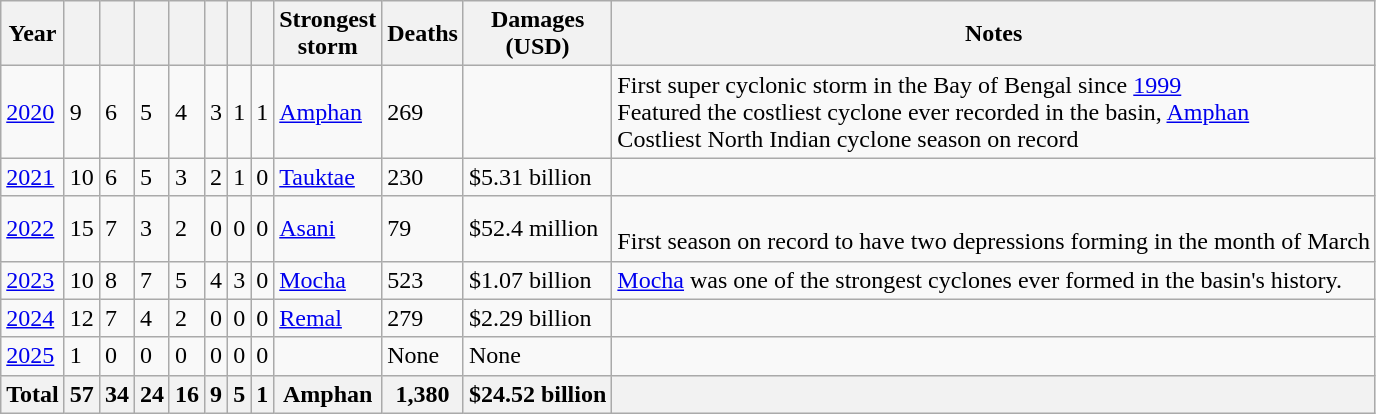<table class="wikitable sortable">
<tr>
<th>Year</th>
<th></th>
<th></th>
<th></th>
<th></th>
<th></th>
<th></th>
<th></th>
<th>Strongest<br>storm</th>
<th>Deaths</th>
<th>Damages<br>(USD)</th>
<th>Notes</th>
</tr>
<tr>
<td><a href='#'>2020</a></td>
<td>9</td>
<td>6</td>
<td>5</td>
<td>4</td>
<td>3</td>
<td>1</td>
<td>1</td>
<td> <a href='#'>Amphan</a></td>
<td>269</td>
<td></td>
<td>First super cyclonic storm in the Bay of Bengal since <a href='#'>1999</a><br>Featured the costliest cyclone ever recorded in the basin, <a href='#'>Amphan</a><br>Costliest North Indian cyclone season on record</td>
</tr>
<tr>
<td><a href='#'>2021</a></td>
<td>10</td>
<td>6</td>
<td>5</td>
<td>3</td>
<td>2</td>
<td>1</td>
<td>0</td>
<td> <a href='#'>Tauktae</a></td>
<td>230</td>
<td>$5.31 billion</td>
<td></td>
</tr>
<tr>
<td><a href='#'>2022</a></td>
<td>15</td>
<td>7</td>
<td>3</td>
<td>2</td>
<td>0</td>
<td>0</td>
<td>0</td>
<td> <a href='#'>Asani</a></td>
<td>79</td>
<td>$52.4 million</td>
<td><br>First season on record to have two depressions forming in the month of March</td>
</tr>
<tr>
<td><a href='#'>2023</a></td>
<td>10</td>
<td>8</td>
<td>7</td>
<td>5</td>
<td>4</td>
<td>3</td>
<td>0</td>
<td><a href='#'>Mocha</a></td>
<td>523</td>
<td>$1.07 billion</td>
<td><a href='#'>Mocha</a> was one of the strongest cyclones ever formed in the basin's history.</td>
</tr>
<tr>
<td><a href='#'>2024</a></td>
<td>12</td>
<td>7</td>
<td>4</td>
<td>2</td>
<td>0</td>
<td>0</td>
<td>0</td>
<td> <a href='#'>Remal</a></td>
<td>279</td>
<td>$2.29 billion</td>
<td></td>
</tr>
<tr>
<td><a href='#'>2025</a></td>
<td>1</td>
<td>0</td>
<td>0</td>
<td>0</td>
<td>0</td>
<td>0</td>
<td>0</td>
<td></td>
<td>None</td>
<td>None</td>
<td></td>
</tr>
<tr class="sortbottom">
<th>Total</th>
<th>57</th>
<th>34</th>
<th>24</th>
<th>16</th>
<th>9</th>
<th>5</th>
<th>1</th>
<th>Amphan</th>
<th>1,380</th>
<th>$24.52 billion</th>
<th></th>
</tr>
</table>
